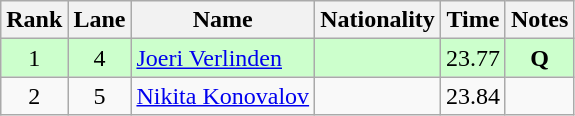<table class="wikitable sortable" style="text-align:center">
<tr>
<th>Rank</th>
<th>Lane</th>
<th>Name</th>
<th>Nationality</th>
<th>Time</th>
<th>Notes</th>
</tr>
<tr bgcolor=ccffcc>
<td>1</td>
<td>4</td>
<td align=left><a href='#'>Joeri Verlinden</a></td>
<td align=left></td>
<td>23.77</td>
<td><strong>Q</strong></td>
</tr>
<tr>
<td>2</td>
<td>5</td>
<td align=left><a href='#'>Nikita Konovalov</a></td>
<td align=left></td>
<td>23.84</td>
<td></td>
</tr>
</table>
